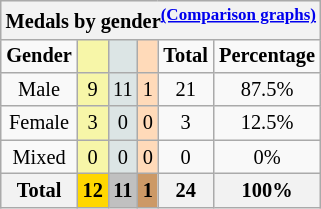<table class="wikitable" style="font-size:85%; float:right">
<tr style="background:#efefef;">
<th colspan=6>Medals by gender<sup><a href='#'>(Comparison graphs)</a></sup></th>
</tr>
<tr align=center>
<td><strong>Gender</strong></td>
<td style="background:#f7f6a8;"></td>
<td style="background:#dce5e5;"></td>
<td style="background:#ffdab9;"></td>
<td><strong>Total</strong></td>
<td><strong>Percentage</strong></td>
</tr>
<tr align=center>
<td>Male</td>
<td style="background:#F7F6A8;">9</td>
<td style="background:#DCE5E5;">11</td>
<td style="background:#FFDAB9;">1</td>
<td>21</td>
<td>87.5%</td>
</tr>
<tr align=center>
<td>Female</td>
<td style="background:#F7F6A8;">3</td>
<td style="background:#DCE5E5;">0</td>
<td style="background:#FFDAB9;">0</td>
<td>3</td>
<td>12.5%</td>
</tr>
<tr align=center>
<td>Mixed</td>
<td style="background:#F7F6A8;">0</td>
<td style="background:#DCE5E5;">0</td>
<td style="background:#FFDAB9;">0</td>
<td>0</td>
<td>0%</td>
</tr>
<tr align=center>
<th>Total</th>
<th style="background:gold;">12</th>
<th style="background:silver;">11</th>
<th style="background:#c96;">1</th>
<th>24</th>
<th>100%</th>
</tr>
</table>
